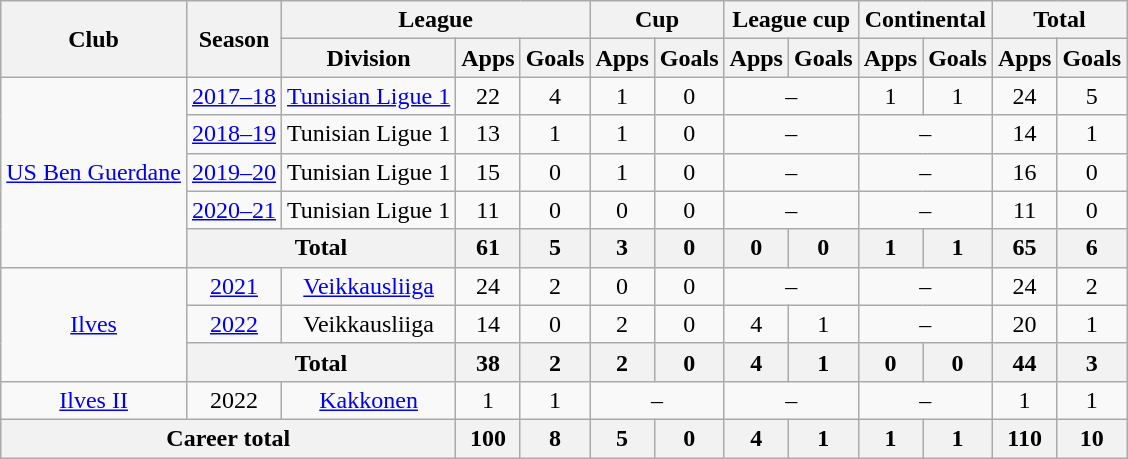<table class="wikitable" style="text-align:center">
<tr>
<th rowspan="2">Club</th>
<th rowspan="2">Season</th>
<th colspan="3">League</th>
<th colspan="2">Cup</th>
<th colspan="2">League cup</th>
<th colspan="2">Continental</th>
<th colspan="2">Total</th>
</tr>
<tr>
<th>Division</th>
<th>Apps</th>
<th>Goals</th>
<th>Apps</th>
<th>Goals</th>
<th>Apps</th>
<th>Goals</th>
<th>Apps</th>
<th>Goals</th>
<th>Apps</th>
<th>Goals</th>
</tr>
<tr>
<td rowspan=5><a href='#'>US Ben Guerdane</a></td>
<td><a href='#'>2017–18</a></td>
<td><a href='#'>Tunisian Ligue 1</a></td>
<td>22</td>
<td>4</td>
<td>1</td>
<td>0</td>
<td colspan=2>–</td>
<td>1</td>
<td>1</td>
<td>24</td>
<td>5</td>
</tr>
<tr>
<td><a href='#'>2018–19</a></td>
<td>Tunisian Ligue 1</td>
<td>13</td>
<td>1</td>
<td>1</td>
<td>0</td>
<td colspan=2>–</td>
<td colspan=2>–</td>
<td>14</td>
<td>1</td>
</tr>
<tr>
<td><a href='#'>2019–20</a></td>
<td>Tunisian Ligue 1</td>
<td>15</td>
<td>0</td>
<td>1</td>
<td>0</td>
<td colspan=2>–</td>
<td colspan=2>–</td>
<td>16</td>
<td>0</td>
</tr>
<tr>
<td><a href='#'>2020–21</a></td>
<td>Tunisian Ligue 1</td>
<td>11</td>
<td>0</td>
<td>0</td>
<td>0</td>
<td colspan=2>–</td>
<td colspan=2>–</td>
<td>11</td>
<td>0</td>
</tr>
<tr>
<th colspan=2>Total</th>
<th>61</th>
<th>5</th>
<th>3</th>
<th>0</th>
<th>0</th>
<th>0</th>
<th>1</th>
<th>1</th>
<th>65</th>
<th>6</th>
</tr>
<tr>
<td rowspan=3><a href='#'>Ilves</a></td>
<td><a href='#'>2021</a></td>
<td><a href='#'>Veikkausliiga</a></td>
<td>24</td>
<td>2</td>
<td>0</td>
<td>0</td>
<td colspan=2>–</td>
<td colspan=2>–</td>
<td>24</td>
<td>2</td>
</tr>
<tr>
<td><a href='#'>2022</a></td>
<td>Veikkausliiga</td>
<td>14</td>
<td>0</td>
<td>2</td>
<td>0</td>
<td>4</td>
<td>1</td>
<td colspan=2>–</td>
<td>20</td>
<td>1</td>
</tr>
<tr>
<th colspan=2>Total</th>
<th>38</th>
<th>2</th>
<th>2</th>
<th>0</th>
<th>4</th>
<th>1</th>
<th>0</th>
<th>0</th>
<th>44</th>
<th>3</th>
</tr>
<tr>
<td><a href='#'>Ilves II</a></td>
<td>2022</td>
<td><a href='#'>Kakkonen</a></td>
<td>1</td>
<td>1</td>
<td colspan=2>–</td>
<td colspan=2>–</td>
<td colspan=2>–</td>
<td>1</td>
<td>1</td>
</tr>
<tr>
<th colspan="3">Career total</th>
<th>100</th>
<th>8</th>
<th>5</th>
<th>0</th>
<th>4</th>
<th>1</th>
<th>1</th>
<th>1</th>
<th>110</th>
<th>10</th>
</tr>
</table>
